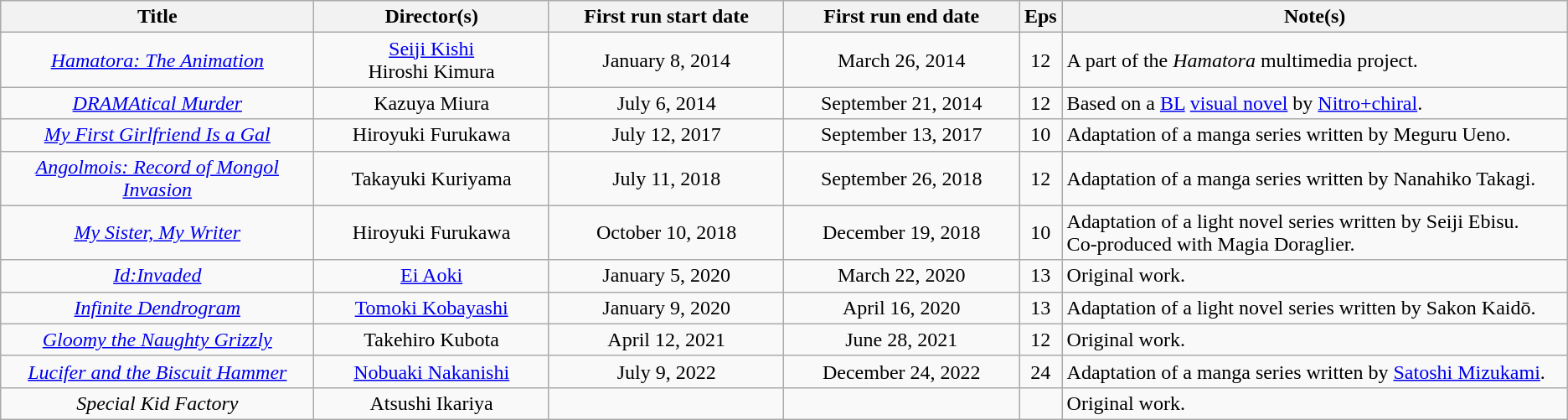<table class="wikitable sortable" style="text-align:center; margin=auto; ">
<tr>
<th scope="col" width=20%>Title</th>
<th scope="col" width=15%>Director(s)</th>
<th scope="col" width=15%>First run start date</th>
<th scope="col" width=15%>First run end date</th>
<th scope="col" class="unsortable">Eps</th>
<th scope="col" class="unsortable">Note(s)</th>
</tr>
<tr>
<td><em><a href='#'>Hamatora: The Animation</a></em></td>
<td><a href='#'>Seiji Kishi</a> <br> Hiroshi Kimura</td>
<td>January 8, 2014</td>
<td>March 26, 2014</td>
<td>12</td>
<td style="text-align:left;">A part of the <em>Hamatora</em> multimedia project.</td>
</tr>
<tr>
<td><em><a href='#'>DRAMAtical Murder</a></em></td>
<td>Kazuya Miura</td>
<td>July 6, 2014</td>
<td>September 21, 2014</td>
<td>12</td>
<td style="text-align:left;">Based on a <a href='#'>BL</a> <a href='#'>visual novel</a> by <a href='#'>Nitro+chiral</a>.</td>
</tr>
<tr>
<td><em><a href='#'>My First Girlfriend Is a Gal</a></em></td>
<td>Hiroyuki Furukawa</td>
<td>July 12, 2017</td>
<td>September 13, 2017</td>
<td>10</td>
<td style="text-align:left;">Adaptation of a manga series written by Meguru Ueno.</td>
</tr>
<tr>
<td><em><a href='#'>Angolmois: Record of Mongol Invasion</a></em></td>
<td>Takayuki Kuriyama</td>
<td>July 11, 2018</td>
<td>September 26, 2018</td>
<td>12</td>
<td style="text-align:left;">Adaptation of a manga series written by Nanahiko Takagi.</td>
</tr>
<tr>
<td><em><a href='#'>My Sister, My Writer</a></em></td>
<td>Hiroyuki Furukawa</td>
<td>October 10, 2018</td>
<td>December 19, 2018</td>
<td>10</td>
<td style="text-align:left;">Adaptation of a light novel series written by Seiji Ebisu. <br> Co-produced with Magia Doraglier.</td>
</tr>
<tr>
<td><em><a href='#'>Id:Invaded</a></em></td>
<td><a href='#'>Ei Aoki</a></td>
<td>January 5, 2020</td>
<td>March 22, 2020</td>
<td>13</td>
<td style="text-align:left;">Original work.</td>
</tr>
<tr>
<td><em><a href='#'>Infinite Dendrogram</a></em></td>
<td><a href='#'>Tomoki Kobayashi</a></td>
<td>January 9, 2020</td>
<td>April 16, 2020</td>
<td>13</td>
<td style="text-align:left;">Adaptation of a light novel series written by Sakon Kaidō.</td>
</tr>
<tr>
<td><em><a href='#'>Gloomy the Naughty Grizzly</a></em></td>
<td>Takehiro Kubota</td>
<td>April 12, 2021</td>
<td>June 28, 2021</td>
<td>12</td>
<td style="text-align:left;">Original work.</td>
</tr>
<tr>
<td><em><a href='#'>Lucifer and the Biscuit Hammer</a></em></td>
<td><a href='#'>Nobuaki Nakanishi</a></td>
<td>July 9, 2022</td>
<td>December 24, 2022</td>
<td>24</td>
<td style="text-align:left;">Adaptation of a manga series written by <a href='#'>Satoshi Mizukami</a>.</td>
</tr>
<tr>
<td><em>Special Kid Factory</em></td>
<td>Atsushi Ikariya</td>
<td></td>
<td></td>
<td></td>
<td style="text-align:left;">Original work.</td>
</tr>
</table>
